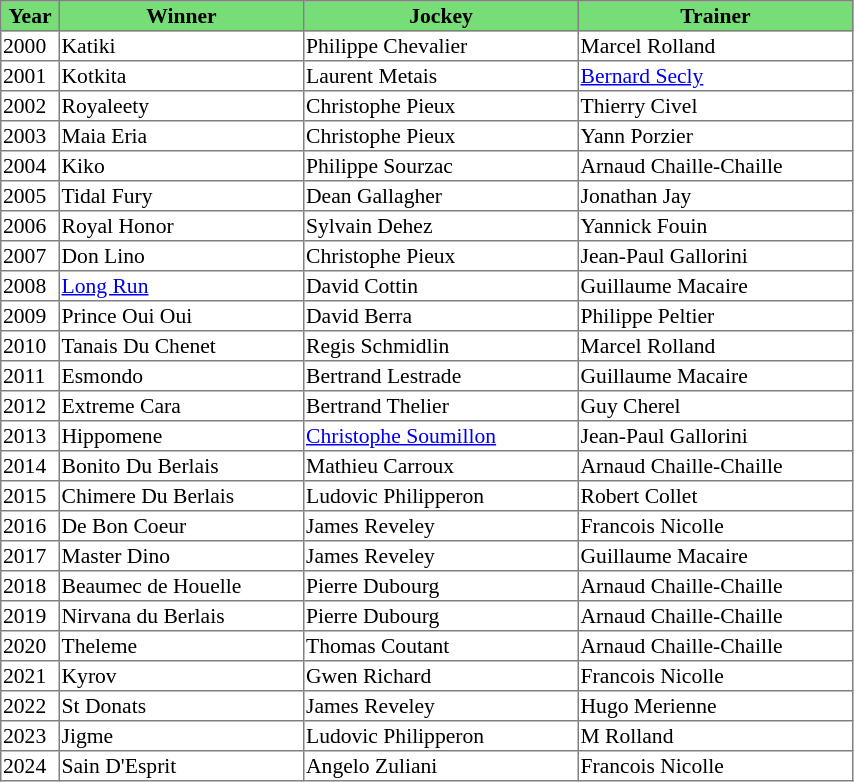<table class = "sortable" | border="1" style="border-collapse: collapse; font-size:90%">
<tr bgcolor="#77dd77" align="center">
<td style="width:36px"><strong>Year</strong></td>
<td style="width:160px"><strong>Winner</strong></td>
<td style="width:180px"><strong>Jockey</strong></td>
<td style="width:180px"><strong>Trainer</strong></td>
</tr>
<tr>
<td>2000</td>
<td>Katiki</td>
<td>Philippe Chevalier</td>
<td>Marcel Rolland</td>
</tr>
<tr>
<td>2001</td>
<td>Kotkita</td>
<td>Laurent Metais</td>
<td><a href='#'>Bernard Secly</a></td>
</tr>
<tr>
<td>2002</td>
<td>Royaleety</td>
<td>Christophe Pieux</td>
<td>Thierry Civel</td>
</tr>
<tr>
<td>2003</td>
<td>Maia Eria</td>
<td>Christophe Pieux</td>
<td>Yann Porzier</td>
</tr>
<tr>
<td>2004</td>
<td>Kiko</td>
<td>Philippe Sourzac</td>
<td>Arnaud Chaille-Chaille</td>
</tr>
<tr>
<td>2005</td>
<td>Tidal Fury</td>
<td>Dean Gallagher</td>
<td>Jonathan Jay</td>
</tr>
<tr>
<td>2006</td>
<td>Royal Honor</td>
<td>Sylvain Dehez</td>
<td>Yannick Fouin</td>
</tr>
<tr>
<td>2007</td>
<td>Don Lino</td>
<td>Christophe Pieux</td>
<td>Jean-Paul Gallorini</td>
</tr>
<tr>
<td>2008</td>
<td><a href='#'>Long Run</a></td>
<td>David Cottin</td>
<td>Guillaume Macaire</td>
</tr>
<tr>
<td>2009</td>
<td>Prince Oui Oui</td>
<td>David Berra</td>
<td>Philippe Peltier</td>
</tr>
<tr>
<td>2010</td>
<td>Tanais Du Chenet</td>
<td>Regis Schmidlin</td>
<td>Marcel Rolland</td>
</tr>
<tr>
<td>2011</td>
<td>Esmondo</td>
<td>Bertrand Lestrade</td>
<td>Guillaume Macaire</td>
</tr>
<tr>
<td>2012</td>
<td>Extreme Cara</td>
<td>Bertrand Thelier</td>
<td>Guy Cherel</td>
</tr>
<tr>
<td>2013</td>
<td>Hippomene</td>
<td><a href='#'>Christophe Soumillon</a></td>
<td>Jean-Paul Gallorini</td>
</tr>
<tr>
<td>2014</td>
<td>Bonito Du Berlais</td>
<td>Mathieu Carroux</td>
<td>Arnaud Chaille-Chaille</td>
</tr>
<tr>
<td>2015</td>
<td>Chimere Du Berlais</td>
<td>Ludovic Philipperon</td>
<td>Robert Collet</td>
</tr>
<tr>
<td>2016</td>
<td>De Bon Coeur</td>
<td>James Reveley</td>
<td>Francois Nicolle</td>
</tr>
<tr>
<td>2017</td>
<td>Master Dino</td>
<td>James Reveley</td>
<td>Guillaume Macaire</td>
</tr>
<tr>
<td>2018</td>
<td>Beaumec de Houelle</td>
<td>Pierre Dubourg</td>
<td>Arnaud Chaille-Chaille</td>
</tr>
<tr>
<td>2019</td>
<td>Nirvana du Berlais</td>
<td>Pierre Dubourg</td>
<td>Arnaud Chaille-Chaille</td>
</tr>
<tr>
<td>2020</td>
<td>Theleme</td>
<td>Thomas Coutant</td>
<td>Arnaud Chaille-Chaille</td>
</tr>
<tr>
<td>2021</td>
<td>Kyrov</td>
<td>Gwen Richard</td>
<td>Francois Nicolle</td>
</tr>
<tr>
<td>2022</td>
<td>St Donats</td>
<td>James Reveley</td>
<td>Hugo Merienne</td>
</tr>
<tr>
<td>2023</td>
<td>Jigme</td>
<td>Ludovic Philipperon</td>
<td>M Rolland</td>
</tr>
<tr>
<td>2024</td>
<td>Sain D'Esprit</td>
<td>Angelo Zuliani</td>
<td>Francois Nicolle</td>
</tr>
</table>
